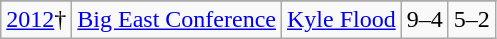<table class="wikitable">
<tr>
</tr>
<tr>
<td><a href='#'>2012</a>†</td>
<td><a href='#'>Big East Conference</a></td>
<td><a href='#'>Kyle Flood</a></td>
<td>9–4</td>
<td>5–2</td>
</tr>
</table>
